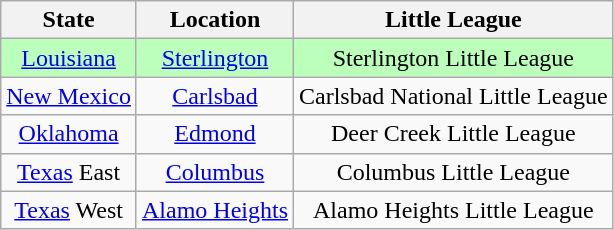<table class="wikitable">
<tr>
<th>State</th>
<th>Location</th>
<th>Little League</th>
</tr>
<tr bgcolor=#bbffbb>
<td align=center> <a href='#'>Louisiana</a></td>
<td align=center><a href='#'>Sterlington</a></td>
<td align=center>Sterlington Little League</td>
</tr>
<tr>
<td align=center> <a href='#'>New Mexico</a></td>
<td align=center><a href='#'>Carlsbad</a></td>
<td align=center>Carlsbad National Little League</td>
</tr>
<tr>
<td align=center> <a href='#'>Oklahoma</a></td>
<td align=center><a href='#'>Edmond</a></td>
<td align=center>Deer Creek Little League</td>
</tr>
<tr>
<td align=center> <a href='#'>Texas</a> East</td>
<td align=center><a href='#'>Columbus</a></td>
<td align=center>Columbus Little League</td>
</tr>
<tr>
<td align=center> <a href='#'>Texas</a> West</td>
<td align=center><a href='#'>Alamo Heights</a></td>
<td align=center>Alamo Heights Little League</td>
</tr>
</table>
